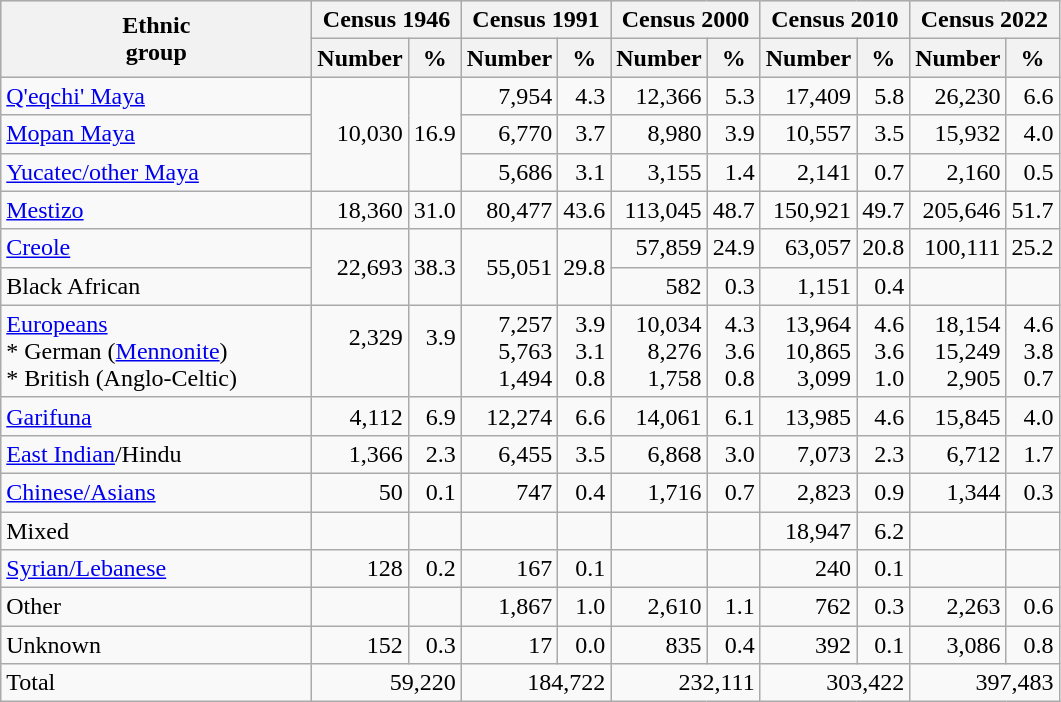<table class="wikitable" style="text-align: right;">
<tr bgcolor="#e0e0e0">
<th width="200pt" rowspan="2">Ethnic<br>group</th>
<th colspan="2">Census 1946</th>
<th colspan="2">Census 1991</th>
<th colspan="2">Census 2000</th>
<th colspan="2">Census 2010</th>
<th colspan="2">Census 2022</th>
</tr>
<tr bgcolor="#e0e0e0">
<th>Number</th>
<th>%</th>
<th>Number</th>
<th>%</th>
<th>Number</th>
<th>%</th>
<th>Number</th>
<th>%</th>
<th>Number</th>
<th>%</th>
</tr>
<tr>
<td align=left><a href='#'>Q'eqchi' Maya</a></td>
<td rowspan="3">10,030</td>
<td rowspan="3">16.9</td>
<td>7,954</td>
<td>4.3</td>
<td>12,366</td>
<td>5.3</td>
<td>17,409</td>
<td>5.8</td>
<td>26,230</td>
<td>6.6</td>
</tr>
<tr>
<td align=left><a href='#'>Mopan Maya</a></td>
<td>6,770</td>
<td>3.7</td>
<td>8,980</td>
<td>3.9</td>
<td>10,557</td>
<td>3.5</td>
<td>15,932</td>
<td>4.0</td>
</tr>
<tr>
<td align=left><a href='#'>Yucatec/other Maya</a></td>
<td>5,686</td>
<td>3.1</td>
<td>3,155</td>
<td>1.4</td>
<td>2,141</td>
<td>0.7</td>
<td>2,160</td>
<td>0.5</td>
</tr>
<tr>
<td align=left><a href='#'>Mestizo</a></td>
<td>18,360</td>
<td>31.0</td>
<td>80,477</td>
<td>43.6</td>
<td>113,045</td>
<td>48.7</td>
<td>150,921</td>
<td>49.7</td>
<td>205,646</td>
<td>51.7</td>
</tr>
<tr>
<td align=left><a href='#'>Creole</a></td>
<td rowspan="2">22,693</td>
<td rowspan="2">38.3</td>
<td rowspan="2">55,051</td>
<td rowspan="2">29.8</td>
<td>57,859</td>
<td>24.9</td>
<td>63,057</td>
<td>20.8</td>
<td>100,111</td>
<td>25.2</td>
</tr>
<tr>
<td align=left>Black African</td>
<td>582</td>
<td>0.3</td>
<td>1,151</td>
<td>0.4</td>
<td></td>
<td></td>
</tr>
<tr>
<td align=left><a href='#'>Europeans</a><br>* German (<a href='#'>Mennonite</a>)<br>* British (Anglo-Celtic)</td>
<td>2,329<br> <br></td>
<td>3.9<br><br></td>
<td>7,257<br>5,763<br>1,494</td>
<td>3.9<br>3.1<br>0.8</td>
<td>10,034<br>8,276<br>1,758</td>
<td>4.3<br>3.6<br>0.8</td>
<td>13,964<br>10,865<br>3,099</td>
<td>4.6<br>3.6<br>1.0</td>
<td>18,154<br>15,249<br>2,905</td>
<td>4.6<br>3.8<br>0.7</td>
</tr>
<tr>
<td align=left><a href='#'>Garifuna</a></td>
<td>4,112</td>
<td>6.9</td>
<td>12,274</td>
<td>6.6</td>
<td>14,061</td>
<td>6.1</td>
<td>13,985</td>
<td>4.6</td>
<td>15,845</td>
<td>4.0</td>
</tr>
<tr>
<td align=left><a href='#'>East Indian</a>/Hindu</td>
<td>1,366</td>
<td>2.3</td>
<td>6,455</td>
<td>3.5</td>
<td>6,868</td>
<td>3.0</td>
<td>7,073</td>
<td>2.3</td>
<td>6,712</td>
<td>1.7</td>
</tr>
<tr>
<td align=left><a href='#'>Chinese/Asians</a></td>
<td>50</td>
<td>0.1</td>
<td>747</td>
<td>0.4</td>
<td>1,716</td>
<td>0.7</td>
<td>2,823</td>
<td>0.9</td>
<td>1,344</td>
<td>0.3</td>
</tr>
<tr>
<td align=left>Mixed</td>
<td></td>
<td></td>
<td></td>
<td></td>
<td></td>
<td></td>
<td>18,947</td>
<td>6.2</td>
<td></td>
<td></td>
</tr>
<tr>
<td align=left><a href='#'>Syrian/Lebanese</a></td>
<td>128</td>
<td>0.2</td>
<td>167</td>
<td>0.1</td>
<td></td>
<td></td>
<td>240</td>
<td>0.1</td>
<td></td>
<td></td>
</tr>
<tr>
<td align=left>Other</td>
<td></td>
<td></td>
<td>1,867</td>
<td>1.0</td>
<td>2,610</td>
<td>1.1</td>
<td>762</td>
<td>0.3</td>
<td>2,263</td>
<td>0.6</td>
</tr>
<tr>
<td align=left>Unknown</td>
<td>152</td>
<td>0.3</td>
<td>17</td>
<td>0.0</td>
<td>835</td>
<td>0.4</td>
<td>392</td>
<td>0.1</td>
<td>3,086</td>
<td>0.8</td>
</tr>
<tr>
<td align=left>Total</td>
<td colspan=2>59,220</td>
<td colspan=2>184,722</td>
<td colspan=2>232,111</td>
<td colspan=2>303,422</td>
<td colspan="2">397,483</td>
</tr>
</table>
